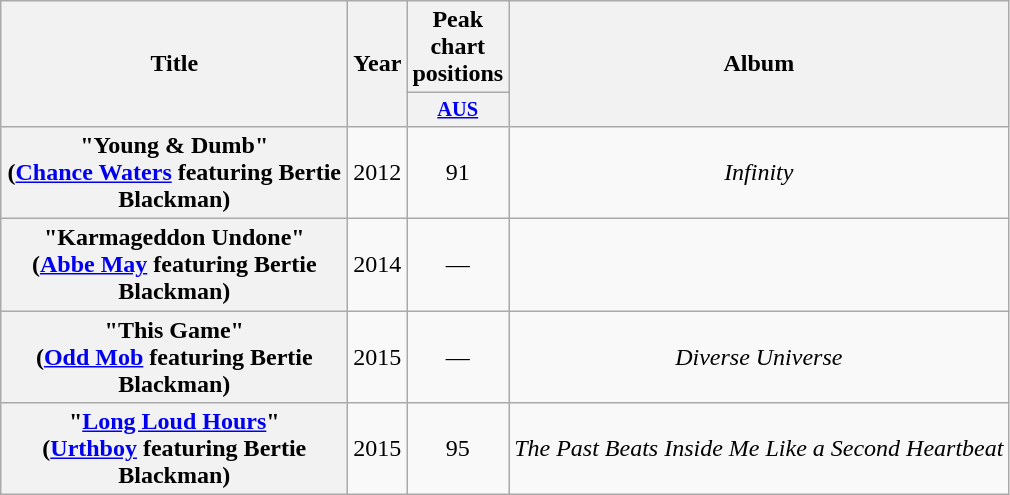<table class="wikitable plainrowheaders" style="text-align:center;">
<tr>
<th scope="col" rowspan="2" style="width:14em;">Title</th>
<th scope="col" rowspan="2">Year</th>
<th scope="col" colspan="1">Peak chart<br>positions</th>
<th scope="col" rowspan="2">Album</th>
</tr>
<tr>
<th scope="col" style="width:3em;font-size:85%;"><a href='#'>AUS</a><br></th>
</tr>
<tr>
<th scope="row">"Young & Dumb"<br><span>(<a href='#'>Chance Waters</a> featuring Bertie Blackman)</span></th>
<td>2012</td>
<td>91</td>
<td><em>Infinity</em></td>
</tr>
<tr>
<th scope="row">"Karmageddon Undone"<br><span>(<a href='#'>Abbe May</a> featuring Bertie Blackman)</span></th>
<td>2014</td>
<td>—</td>
<td></td>
</tr>
<tr>
<th scope="row">"This Game"<br><span>(<a href='#'>Odd Mob</a> featuring Bertie Blackman)</span></th>
<td>2015</td>
<td>—</td>
<td><em>Diverse Universe</em></td>
</tr>
<tr>
<th scope="row">"<a href='#'>Long Loud Hours</a>"<br><span>(<a href='#'>Urthboy</a> featuring Bertie Blackman)</span></th>
<td>2015</td>
<td>95</td>
<td><em>The Past Beats Inside Me Like a Second Heartbeat</em></td>
</tr>
</table>
